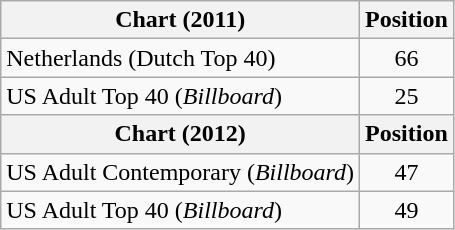<table class="wikitable">
<tr>
<th>Chart (2011)</th>
<th>Position</th>
</tr>
<tr>
<td>Netherlands (Dutch Top 40)</td>
<td style="text-align:center;">66</td>
</tr>
<tr>
<td>US Adult Top 40 (<em>Billboard</em>)</td>
<td style="text-align:center;">25</td>
</tr>
<tr>
<th>Chart (2012)</th>
<th>Position</th>
</tr>
<tr>
<td>US Adult Contemporary (<em>Billboard</em>)</td>
<td style="text-align:center;">47</td>
</tr>
<tr>
<td>US Adult Top 40 (<em>Billboard</em>)</td>
<td style="text-align:center;">49</td>
</tr>
</table>
